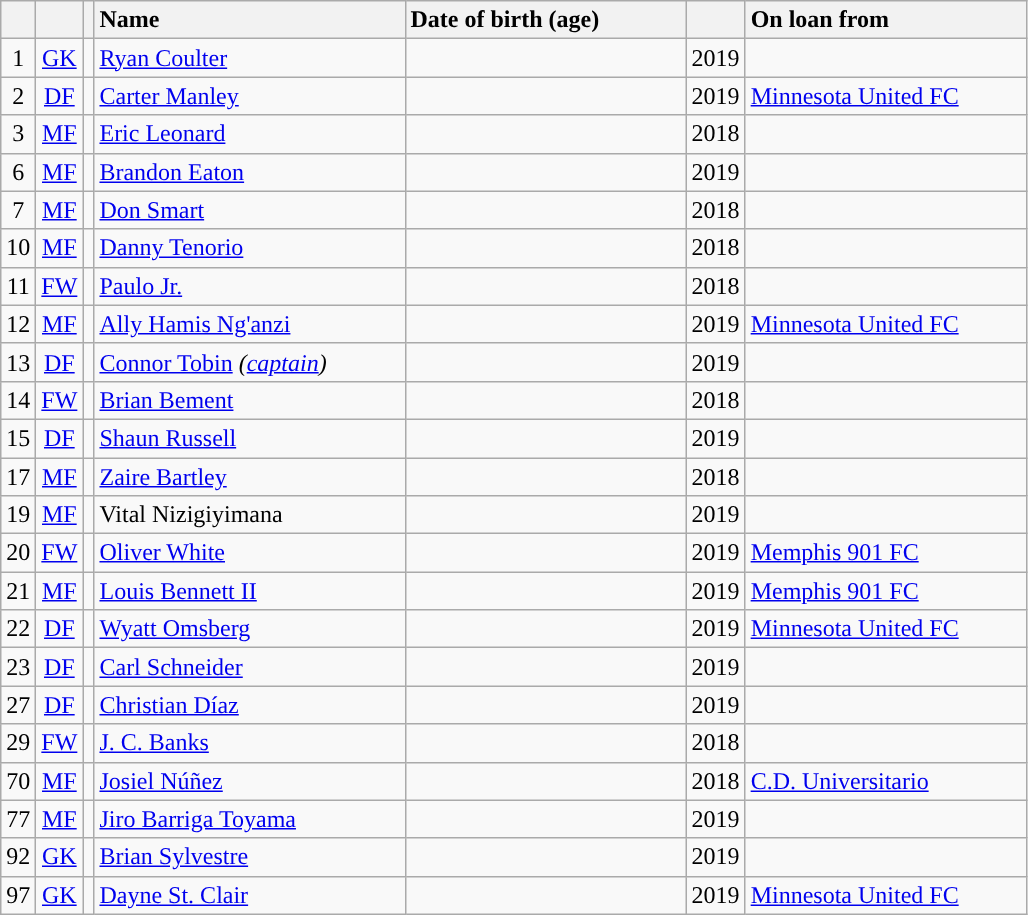<table class="wikitable sortable" style="text-align:center">
<tr>
<th></th>
<th></th>
<th></th>
<th style="text-align:left; width:200px;">Name</th>
<th style="text-align:left; width:180px;">Date of birth (age)</th>
<th></th>
<th style="text-align:left; width:180px;">On loan from</th>
</tr>
<tr>
<td>1</td>
<td><a href='#'>GK</a></td>
<td></td>
<td style="text-align:left" data-sort-value="Coulter, Ryan"><a href='#'>Ryan Coulter</a></td>
<td style="text-align:left"></td>
<td>2019</td>
<td style="text-align:left;"></td>
</tr>
<tr>
<td>2</td>
<td><a href='#'>DF</a></td>
<td></td>
<td style="text-align:left" data-sort-value="Manley, Carter"><a href='#'>Carter Manley</a></td>
<td style="text-align:left"></td>
<td>2019</td>
<td style="text-align:left;"><a href='#'>Minnesota United FC</a></td>
</tr>
<tr>
<td>3</td>
<td><a href='#'>MF</a></td>
<td></td>
<td style="text-align:left" data-sort-value="Leonard, Eric"><a href='#'>Eric Leonard</a></td>
<td style="text-align:left"></td>
<td>2018</td>
<td style="text-align:left;"></td>
</tr>
<tr>
<td>6</td>
<td><a href='#'>MF</a></td>
<td></td>
<td style="text-align:left" data-sort-value="Eaton, Brandon"><a href='#'>Brandon Eaton</a></td>
<td style="text-align:left"></td>
<td>2019</td>
<td style="text-align:left;"></td>
</tr>
<tr>
<td>7</td>
<td><a href='#'>MF</a></td>
<td></td>
<td style="text-align:left" data-sort-value="Smart, Don"><a href='#'>Don Smart</a></td>
<td style="text-align:left"></td>
<td>2018</td>
<td style="text-align:left;"></td>
</tr>
<tr>
<td>10</td>
<td><a href='#'>MF</a></td>
<td></td>
<td style="text-align:left" data-sort-value="Tenorio, Danny"><a href='#'>Danny Tenorio</a></td>
<td style="text-align:left"></td>
<td>2018</td>
<td style="text-align:left;"></td>
</tr>
<tr>
<td>11</td>
<td><a href='#'>FW</a></td>
<td></td>
<td style="text-align:left" data-sort-value="Paulo Jr"><a href='#'>Paulo Jr.</a></td>
<td style="text-align:left"></td>
<td>2018</td>
<td style="text-align:left;"></td>
</tr>
<tr>
<td>12</td>
<td><a href='#'>MF</a></td>
<td></td>
<td style="text-align:left" data-sort-value="Nganzi, Ally Hamis"><a href='#'>Ally Hamis Ng'anzi</a></td>
<td style="text-align:left"></td>
<td>2019</td>
<td style="text-align:left;"><a href='#'>Minnesota United FC</a></td>
</tr>
<tr>
<td>13</td>
<td><a href='#'>DF</a></td>
<td></td>
<td style="text-align:left" data-sort-value="Tobin, Connor"><a href='#'>Connor Tobin</a> <em>(<a href='#'>captain</a>)</em></td>
<td style="text-align:left"></td>
<td>2019</td>
</tr>
<tr>
<td>14</td>
<td><a href='#'>FW</a></td>
<td></td>
<td style="text-align:left" data-sort-value="Bement, Brian"><a href='#'>Brian Bement</a></td>
<td style="text-align:left"></td>
<td>2018</td>
<td style="text-align:left;"></td>
</tr>
<tr>
<td>15</td>
<td><a href='#'>DF</a></td>
<td></td>
<td style="text-align:left" data-sort-value="Russell, Shaun"><a href='#'>Shaun Russell</a></td>
<td style="text-align:left"></td>
<td>2019</td>
<td style="text-align:left;"></td>
</tr>
<tr>
<td>17</td>
<td><a href='#'>MF</a></td>
<td></td>
<td style="text-align:left" data-sort-value="Bartley, Zaire"><a href='#'>Zaire Bartley</a></td>
<td style="text-align:left"></td>
<td>2018</td>
<td style="text-align:left;"></td>
</tr>
<tr>
<td>19</td>
<td><a href='#'>MF</a></td>
<td></td>
<td style="text-align:left" data-sort-value="Nizigiyimana, Vital">Vital Nizigiyimana</td>
<td style="text-align:left"></td>
<td>2019</td>
<td style="text-align:left;"></td>
</tr>
<tr>
<td>20</td>
<td><a href='#'>FW</a></td>
<td></td>
<td style="text-align:left" data-sort-value="White, Oliver"><a href='#'>Oliver White</a></td>
<td style="text-align:left"></td>
<td>2019</td>
<td style="text-align:left;"><a href='#'>Memphis 901 FC</a></td>
</tr>
<tr>
<td>21</td>
<td><a href='#'>MF</a></td>
<td></td>
<td style="text-align:left" data-sort-value="Bennett II, Louis"><a href='#'>Louis Bennett II</a></td>
<td style="text-align:left"></td>
<td>2019</td>
<td style="text-align:left;"><a href='#'>Memphis 901 FC</a></td>
</tr>
<tr>
<td>22</td>
<td><a href='#'>DF</a></td>
<td></td>
<td style="text-align:left" data-sort-value="Omsberg, Wyatt"><a href='#'>Wyatt Omsberg</a></td>
<td style="text-align:left"></td>
<td>2019</td>
<td style="text-align:left;"><a href='#'>Minnesota United FC</a></td>
</tr>
<tr>
<td>23</td>
<td><a href='#'>DF</a></td>
<td></td>
<td style="text-align:left" data-sort-value="Schneider, Carl"><a href='#'>Carl Schneider</a></td>
<td style="text-align:left"></td>
<td>2019</td>
<td style="text-align:left;"></td>
</tr>
<tr>
<td>27</td>
<td><a href='#'>DF</a></td>
<td></td>
<td style="text-align:left" data-sort-value="Diaz, Christian"><a href='#'>Christian Díaz</a></td>
<td style="text-align:left"></td>
<td>2019</td>
<td style="text-align:left;"></td>
</tr>
<tr>
<td>29</td>
<td><a href='#'>FW</a></td>
<td></td>
<td style="text-align:left" data-sort-value="Banks, J C"><a href='#'>J. C. Banks</a></td>
<td style="text-align:left"></td>
<td>2018</td>
<td style="text-align:left;"></td>
</tr>
<tr>
<td>70</td>
<td><a href='#'>MF</a></td>
<td></td>
<td style="text-align:left" data-sort-value="Nunez, Josiel"><a href='#'>Josiel Núñez</a></td>
<td style="text-align:left"></td>
<td>2018</td>
<td style="text-align:left;"> <a href='#'>C.D. Universitario</a></td>
</tr>
<tr>
<td>77</td>
<td><a href='#'>MF</a></td>
<td></td>
<td style="text-align:left" data-sort-value="Barriga Toyama, Jiro"><a href='#'>Jiro Barriga Toyama</a></td>
<td style="text-align:left"></td>
<td>2019</td>
<td style="text-align:left;"></td>
</tr>
<tr>
<td>92</td>
<td><a href='#'>GK</a></td>
<td></td>
<td style="text-align:left" data-sort-value="Sylvestre, Brian"><a href='#'>Brian Sylvestre</a></td>
<td style="text-align:left"></td>
<td>2019</td>
<td style="text-align:left;"></td>
</tr>
<tr>
<td>97</td>
<td><a href='#'>GK</a></td>
<td></td>
<td style="text-align:left" data-sort-value="St Clair, Dayne"><a href='#'>Dayne St. Clair</a></td>
<td style="text-align:left"></td>
<td>2019</td>
<td style="text-align:left;"><a href='#'>Minnesota United FC</a></td>
</tr>
</table>
